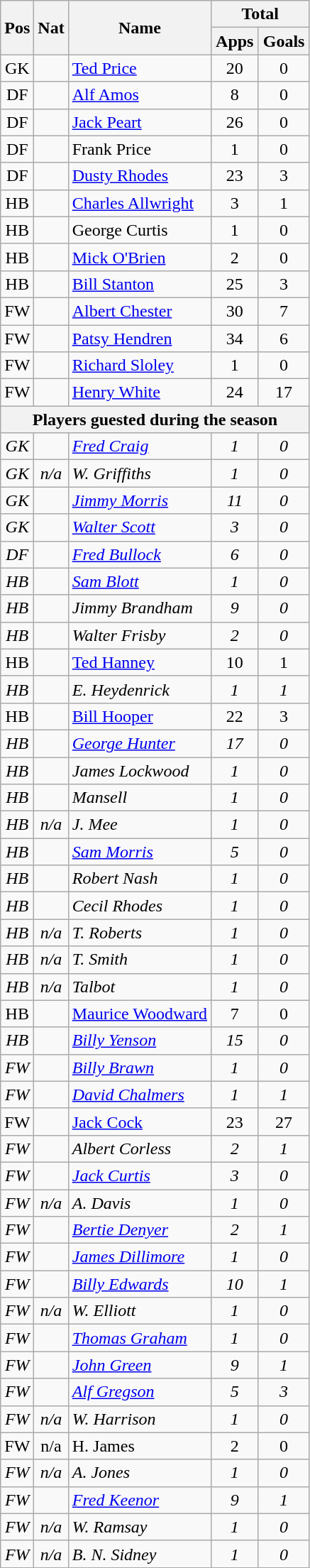<table class="wikitable" style="text-align:center">
<tr>
<th rowspan="2">Pos</th>
<th rowspan="2">Nat</th>
<th rowspan="2">Name</th>
<th colspan="2" style="width:85px;">Total</th>
</tr>
<tr>
<th>Apps</th>
<th>Goals</th>
</tr>
<tr>
<td>GK</td>
<td></td>
<td style="text-align:left;"><a href='#'>Ted Price</a></td>
<td>20</td>
<td>0</td>
</tr>
<tr>
<td>DF</td>
<td></td>
<td style="text-align:left;"><a href='#'>Alf Amos</a></td>
<td>8</td>
<td>0</td>
</tr>
<tr>
<td>DF</td>
<td></td>
<td style="text-align:left;"><a href='#'>Jack Peart</a></td>
<td>26</td>
<td>0</td>
</tr>
<tr>
<td>DF</td>
<td></td>
<td style="text-align:left;">Frank Price</td>
<td>1</td>
<td>0</td>
</tr>
<tr>
<td>DF</td>
<td></td>
<td style="text-align:left;"><a href='#'>Dusty Rhodes</a></td>
<td>23</td>
<td>3</td>
</tr>
<tr>
<td>HB</td>
<td></td>
<td style="text-align:left;"><a href='#'>Charles Allwright</a></td>
<td>3</td>
<td>1</td>
</tr>
<tr>
<td>HB</td>
<td></td>
<td style="text-align:left;">George Curtis</td>
<td>1</td>
<td>0</td>
</tr>
<tr>
<td>HB</td>
<td></td>
<td style="text-align:left;"><a href='#'>Mick O'Brien</a></td>
<td>2</td>
<td>0</td>
</tr>
<tr>
<td>HB</td>
<td></td>
<td style="text-align:left;"><a href='#'>Bill Stanton</a></td>
<td>25</td>
<td>3</td>
</tr>
<tr>
<td>FW</td>
<td></td>
<td style="text-align:left;"><a href='#'>Albert Chester</a></td>
<td>30</td>
<td>7</td>
</tr>
<tr>
<td>FW</td>
<td></td>
<td style="text-align:left;"><a href='#'>Patsy Hendren</a></td>
<td>34</td>
<td>6</td>
</tr>
<tr>
<td>FW</td>
<td></td>
<td style="text-align:left;"><a href='#'>Richard Sloley</a></td>
<td>1</td>
<td>0</td>
</tr>
<tr>
<td>FW</td>
<td></td>
<td style="text-align:left;"><a href='#'>Henry White</a></td>
<td>24</td>
<td>17</td>
</tr>
<tr>
<th colspan="5">Players guested during the season</th>
</tr>
<tr>
<td><em>GK</em></td>
<td><em></em></td>
<td style="text-align:left;"><a href='#'><em>Fred Craig</em></a></td>
<td><em>1</em></td>
<td><em>0</em></td>
</tr>
<tr>
<td><em>GK</em></td>
<td><em>n/a</em></td>
<td style="text-align:left;"><em>W. Griffiths</em></td>
<td><em>1</em></td>
<td><em>0</em></td>
</tr>
<tr>
<td><em>GK</em></td>
<td><em></em></td>
<td style="text-align:left;"><a href='#'><em>Jimmy Morris</em></a></td>
<td><em>11</em></td>
<td><em>0</em></td>
</tr>
<tr>
<td><em>GK</em></td>
<td><em></em></td>
<td style="text-align:left;"><a href='#'><em>Walter Scott</em></a></td>
<td><em>3</em></td>
<td><em>0</em></td>
</tr>
<tr>
<td><em>DF</em></td>
<td><em></em></td>
<td style="text-align:left;"><em><a href='#'>Fred Bullock</a></em></td>
<td><em>6</em></td>
<td><em>0</em></td>
</tr>
<tr>
<td><em>HB</em></td>
<td><em></em></td>
<td style="text-align:left;"><em><a href='#'>Sam Blott</a></em></td>
<td><em>1</em></td>
<td><em>0</em></td>
</tr>
<tr>
<td><em>HB</em></td>
<td><em></em></td>
<td style="text-align:left;"><em>Jimmy Brandham</em></td>
<td><em>9</em></td>
<td><em>0</em></td>
</tr>
<tr>
<td><em>HB</em></td>
<td><em></em></td>
<td style="text-align:left;"><em>Walter Frisby</em></td>
<td><em>2</em></td>
<td><em>0</em></td>
</tr>
<tr>
<td>HB</td>
<td></td>
<td style="text-align:left;"><a href='#'>Ted Hanney</a></td>
<td>10</td>
<td>1</td>
</tr>
<tr>
<td><em>HB</em></td>
<td></td>
<td style="text-align:left;"><em>E. Heydenrick</em></td>
<td><em>1</em></td>
<td><em>1</em></td>
</tr>
<tr>
<td>HB</td>
<td></td>
<td style="text-align:left;"><a href='#'>Bill Hooper</a></td>
<td>22</td>
<td>3</td>
</tr>
<tr>
<td><em>HB</em></td>
<td><em></em></td>
<td style="text-align:left;"><a href='#'><em>George Hunter</em></a></td>
<td><em>17</em></td>
<td><em>0</em></td>
</tr>
<tr>
<td><em>HB</em></td>
<td><em></em></td>
<td style="text-align:left;"><em>James Lockwood</em></td>
<td><em>1</em></td>
<td><em>0</em></td>
</tr>
<tr>
<td><em>HB</em></td>
<td><em></em></td>
<td style="text-align:left;"><em>Mansell</em></td>
<td><em>1</em></td>
<td><em>0</em></td>
</tr>
<tr>
<td><em>HB</em></td>
<td><em>n/a</em></td>
<td style="text-align:left;"><em>J. Mee</em></td>
<td><em>1</em></td>
<td><em>0</em></td>
</tr>
<tr>
<td><em>HB</em></td>
<td><em></em></td>
<td style="text-align:left;"><em><a href='#'>Sam Morris</a></em></td>
<td><em>5</em></td>
<td><em>0</em></td>
</tr>
<tr>
<td><em>HB</em></td>
<td><em></em></td>
<td style="text-align:left;"><em>Robert Nash</em></td>
<td><em>1</em></td>
<td><em>0</em></td>
</tr>
<tr>
<td><em>HB</em></td>
<td><em></em></td>
<td style="text-align:left;"><em>Cecil Rhodes</em></td>
<td><em>1</em></td>
<td><em>0</em></td>
</tr>
<tr>
<td><em>HB</em></td>
<td><em>n/a</em></td>
<td style="text-align:left;"><em>T. Roberts</em></td>
<td><em>1</em></td>
<td><em>0</em></td>
</tr>
<tr>
<td><em>HB</em></td>
<td><em>n/a</em></td>
<td style="text-align:left;"><em>T. Smith</em></td>
<td><em>1</em></td>
<td><em>0</em></td>
</tr>
<tr>
<td><em>HB</em></td>
<td><em>n/a</em></td>
<td style="text-align:left;"><em>Talbot</em></td>
<td><em>1</em></td>
<td><em>0</em></td>
</tr>
<tr>
<td>HB</td>
<td><em></em></td>
<td style="text-align:left;"><a href='#'>Maurice Woodward</a></td>
<td>7</td>
<td>0</td>
</tr>
<tr>
<td><em>HB</em></td>
<td><em></em></td>
<td style="text-align:left;"><em><a href='#'>Billy Yenson</a></em></td>
<td><em>15</em></td>
<td><em>0</em></td>
</tr>
<tr>
<td><em>FW</em></td>
<td><em></em></td>
<td style="text-align:left;"><em><a href='#'>Billy Brawn</a></em></td>
<td><em>1</em></td>
<td><em>0</em></td>
</tr>
<tr>
<td><em>FW</em></td>
<td><em></em></td>
<td style="text-align:left;"><a href='#'><em>David Chalmers</em></a></td>
<td><em>1</em></td>
<td><em>1</em></td>
</tr>
<tr>
<td>FW</td>
<td></td>
<td style="text-align:left;"><a href='#'>Jack Cock</a></td>
<td>23</td>
<td>27</td>
</tr>
<tr>
<td><em>FW</em></td>
<td></td>
<td style="text-align:left;"><em>Albert Corless</em></td>
<td><em>2</em></td>
<td><em>1</em></td>
</tr>
<tr>
<td><em>FW</em></td>
<td><em></em></td>
<td style="text-align:left;"><a href='#'><em>Jack Curtis</em></a></td>
<td><em>3</em></td>
<td><em>0</em></td>
</tr>
<tr>
<td><em>FW</em></td>
<td><em>n/a</em></td>
<td style="text-align:left;"><em>A. Davis</em></td>
<td><em>1</em></td>
<td><em>0</em></td>
</tr>
<tr>
<td><em>FW</em></td>
<td><em></em></td>
<td style="text-align:left;"><em><a href='#'>Bertie Denyer</a></em></td>
<td><em>2</em></td>
<td><em>1</em></td>
</tr>
<tr>
<td><em>FW</em></td>
<td><em></em></td>
<td style="text-align:left;"><em><a href='#'>James Dillimore</a></em></td>
<td><em>1</em></td>
<td><em>0</em></td>
</tr>
<tr>
<td><em>FW</em></td>
<td><em></em></td>
<td style="text-align:left;"><a href='#'><em>Billy Edwards</em></a></td>
<td><em>10</em></td>
<td><em>1</em></td>
</tr>
<tr>
<td><em>FW</em></td>
<td><em>n/a</em></td>
<td style="text-align:left;"><em>W. Elliott</em></td>
<td><em>1</em></td>
<td><em>0</em></td>
</tr>
<tr>
<td><em>FW</em></td>
<td><em></em></td>
<td style="text-align:left;"><a href='#'><em>Thomas Graham</em></a></td>
<td><em>1</em></td>
<td><em>0</em></td>
</tr>
<tr>
<td><em>FW</em></td>
<td><em></em></td>
<td style="text-align:left;"><a href='#'><em>John Green</em></a></td>
<td><em>9</em></td>
<td><em>1</em></td>
</tr>
<tr>
<td><em>FW</em></td>
<td><em></em></td>
<td style="text-align:left;"><em><a href='#'>Alf Gregson</a></em></td>
<td><em>5</em></td>
<td><em>3</em></td>
</tr>
<tr>
<td><em>FW</em></td>
<td><em>n/a</em></td>
<td style="text-align:left;"><em>W. Harrison</em></td>
<td><em>1</em></td>
<td><em>0</em></td>
</tr>
<tr>
<td>FW</td>
<td>n/a</td>
<td style="text-align:left;">H. James</td>
<td>2</td>
<td>0</td>
</tr>
<tr>
<td><em>FW</em></td>
<td><em>n/a</em></td>
<td style="text-align:left;"><em>A. Jones</em></td>
<td><em>1</em></td>
<td><em>0</em></td>
</tr>
<tr>
<td><em>FW</em></td>
<td><em></em></td>
<td style="text-align:left;"><em><a href='#'>Fred Keenor</a></em></td>
<td><em>9</em></td>
<td><em>1</em></td>
</tr>
<tr>
<td><em>FW</em></td>
<td><em>n/a</em></td>
<td style="text-align:left;"><em>W. Ramsay</em></td>
<td><em>1</em></td>
<td><em>0</em></td>
</tr>
<tr>
<td><em>FW</em></td>
<td><em>n/a</em></td>
<td style="text-align:left;"><em>B. N. Sidney</em></td>
<td><em>1</em></td>
<td><em>0</em></td>
</tr>
</table>
